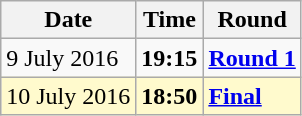<table class="wikitable">
<tr>
<th>Date</th>
<th>Time</th>
<th>Round</th>
</tr>
<tr>
<td>9 July 2016</td>
<td><strong>19:15</strong></td>
<td><strong><a href='#'>Round 1</a></strong></td>
</tr>
<tr style=background:lemonchiffon>
<td>10 July 2016</td>
<td><strong>18:50</strong></td>
<td><strong><a href='#'>Final</a></strong></td>
</tr>
</table>
